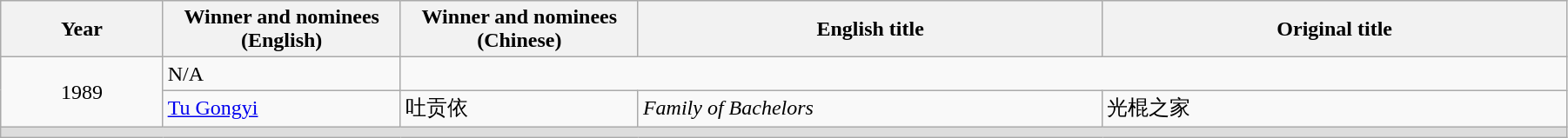<table class="wikitable" width="95%" cellpadding="5">
<tr>
<th width="100"><strong>Year</strong></th>
<th width="150"><strong>Winner and nominees<br>(English)</strong></th>
<th width="150"><strong>Winner and nominees<br>(Chinese)</strong></th>
<th width="300"><strong>English title</strong></th>
<th width="300"><strong>Original title</strong></th>
</tr>
<tr>
<td rowspan="2" style="text-align:center;">1989</td>
<td>N/A</td>
</tr>
<tr>
<td><a href='#'>Tu Gongyi</a></td>
<td>吐贡依</td>
<td><em>Family of Bachelors</em></td>
<td>光棍之家</td>
</tr>
<tr bgcolor=#DDDDDD>
<td colspan=5></td>
</tr>
</table>
